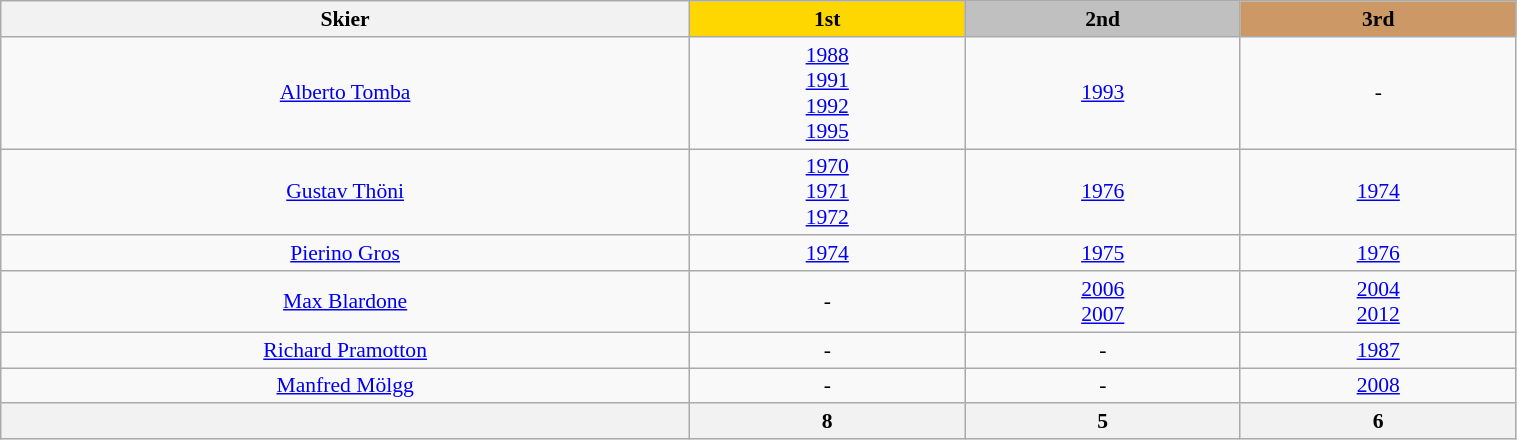<table class="wikitable" width=80% style="font-size:90%; text-align:center;">
<tr>
<th style=width:20%>Skier</th>
<th style="background:gold; width:8%">1st</th>
<th style="background:silver; width:8%">2nd</th>
<th style="background:#cc9966; width:8%">3rd</th>
</tr>
<tr>
<td><a href='#'>Alberto Tomba</a></td>
<td><a href='#'>1988</a><br><a href='#'>1991</a><br><a href='#'>1992</a><br><a href='#'>1995</a></td>
<td><a href='#'>1993</a></td>
<td>-</td>
</tr>
<tr>
<td><a href='#'>Gustav Thöni</a></td>
<td><a href='#'>1970</a><br><a href='#'>1971</a><br><a href='#'>1972</a></td>
<td><a href='#'>1976</a></td>
<td><a href='#'>1974</a></td>
</tr>
<tr>
<td><a href='#'>Pierino Gros</a></td>
<td><a href='#'>1974</a></td>
<td><a href='#'>1975</a></td>
<td><a href='#'>1976</a></td>
</tr>
<tr>
<td><a href='#'>Max Blardone</a></td>
<td>-</td>
<td><a href='#'>2006</a><br><a href='#'>2007</a></td>
<td><a href='#'>2004</a><br><a href='#'>2012</a></td>
</tr>
<tr>
<td><a href='#'>Richard Pramotton</a></td>
<td>-</td>
<td>-</td>
<td><a href='#'>1987</a></td>
</tr>
<tr>
<td><a href='#'>Manfred Mölgg</a></td>
<td>-</td>
<td>-</td>
<td><a href='#'>2008</a></td>
</tr>
<tr>
<th></th>
<th>8</th>
<th>5</th>
<th>6</th>
</tr>
</table>
